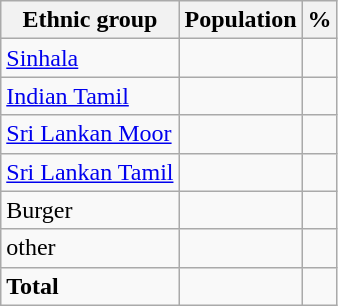<table class="wikitable">
<tr>
<th>Ethnic group</th>
<th>Population</th>
<th>%</th>
</tr>
<tr>
<td><a href='#'>Sinhala</a></td>
<td></td>
<td></td>
</tr>
<tr>
<td><a href='#'>Indian Tamil</a></td>
<td></td>
<td></td>
</tr>
<tr>
<td><a href='#'>Sri Lankan Moor</a></td>
<td></td>
<td></td>
</tr>
<tr>
<td><a href='#'>Sri Lankan Tamil</a></td>
<td></td>
<td></td>
</tr>
<tr>
<td>Burger</td>
<td></td>
<td></td>
</tr>
<tr>
<td>other</td>
<td></td>
<td></td>
</tr>
<tr>
<td><strong>Total</strong></td>
<td></td>
<td></td>
</tr>
</table>
